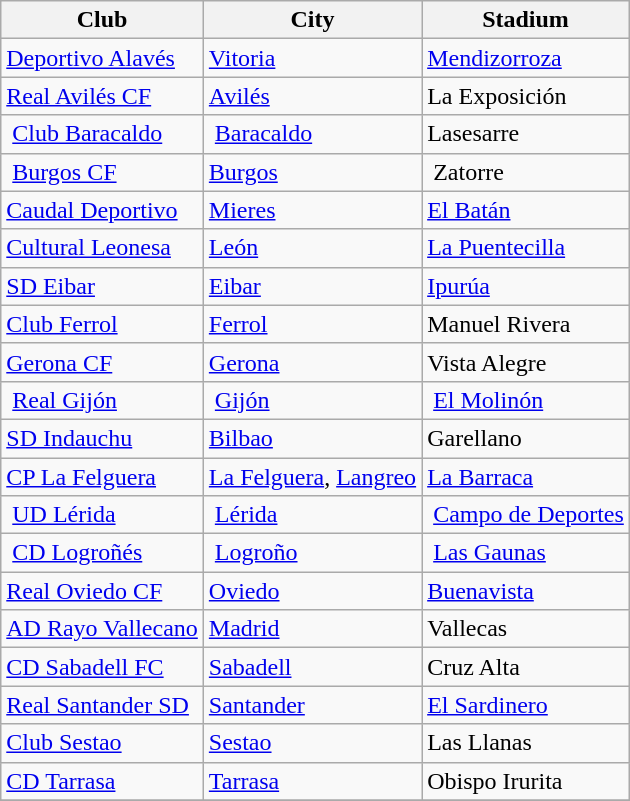<table class="wikitable sortable" style="text-align: left;">
<tr>
<th>Club</th>
<th>City</th>
<th>Stadium</th>
</tr>
<tr>
<td><a href='#'>Deportivo Alavés</a></td>
<td><a href='#'>Vitoria</a></td>
<td><a href='#'>Mendizorroza</a></td>
</tr>
<tr>
<td><a href='#'>Real Avilés CF</a></td>
<td><a href='#'>Avilés</a></td>
<td>La Exposición</td>
</tr>
<tr>
<td> <a href='#'>Club Baracaldo</a></td>
<td> <a href='#'>Baracaldo</a></td>
<td>Lasesarre</td>
</tr>
<tr>
<td> <a href='#'>Burgos CF</a></td>
<td><a href='#'>Burgos</a></td>
<td> Zatorre</td>
</tr>
<tr>
<td><a href='#'>Caudal Deportivo</a></td>
<td><a href='#'>Mieres</a></td>
<td><a href='#'>El Batán</a></td>
</tr>
<tr>
<td><a href='#'>Cultural Leonesa</a></td>
<td><a href='#'>León</a></td>
<td><a href='#'>La Puentecilla</a></td>
</tr>
<tr>
<td><a href='#'>SD Eibar</a></td>
<td><a href='#'>Eibar</a></td>
<td><a href='#'>Ipurúa</a></td>
</tr>
<tr>
<td><a href='#'>Club Ferrol</a></td>
<td><a href='#'>Ferrol</a></td>
<td>Manuel Rivera</td>
</tr>
<tr>
<td><a href='#'>Gerona CF</a></td>
<td><a href='#'>Gerona</a></td>
<td>Vista Alegre</td>
</tr>
<tr>
<td> <a href='#'>Real Gijón</a></td>
<td> <a href='#'>Gijón</a></td>
<td> <a href='#'>El Molinón</a></td>
</tr>
<tr>
<td><a href='#'>SD Indauchu</a></td>
<td><a href='#'>Bilbao</a></td>
<td>Garellano</td>
</tr>
<tr>
<td><a href='#'>CP La Felguera</a></td>
<td><a href='#'>La Felguera</a>, <a href='#'>Langreo</a></td>
<td><a href='#'>La Barraca</a></td>
</tr>
<tr>
<td> <a href='#'>UD Lérida</a></td>
<td> <a href='#'>Lérida</a></td>
<td> <a href='#'>Campo de Deportes</a></td>
</tr>
<tr>
<td> <a href='#'>CD Logroñés</a></td>
<td> <a href='#'>Logroño</a></td>
<td> <a href='#'>Las Gaunas</a></td>
</tr>
<tr>
<td><a href='#'>Real Oviedo CF</a></td>
<td><a href='#'>Oviedo</a></td>
<td><a href='#'>Buenavista</a></td>
</tr>
<tr>
<td><a href='#'>AD Rayo Vallecano</a></td>
<td><a href='#'>Madrid</a></td>
<td>Vallecas</td>
</tr>
<tr>
<td><a href='#'>CD Sabadell FC</a></td>
<td><a href='#'>Sabadell</a></td>
<td>Cruz Alta</td>
</tr>
<tr>
<td><a href='#'>Real Santander SD</a></td>
<td><a href='#'>Santander</a></td>
<td><a href='#'>El Sardinero</a></td>
</tr>
<tr>
<td><a href='#'>Club Sestao</a></td>
<td><a href='#'>Sestao</a></td>
<td>Las Llanas</td>
</tr>
<tr>
<td><a href='#'>CD Tarrasa</a></td>
<td><a href='#'>Tarrasa</a></td>
<td>Obispo Irurita</td>
</tr>
<tr>
</tr>
</table>
